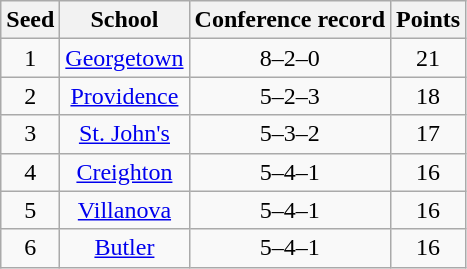<table class="wikitable" style="text-align:center">
<tr>
<th>Seed</th>
<th>School</th>
<th>Conference record</th>
<th>Points</th>
</tr>
<tr>
<td>1</td>
<td><a href='#'>Georgetown</a></td>
<td>8–2–0</td>
<td>21</td>
</tr>
<tr>
<td>2</td>
<td><a href='#'>Providence</a></td>
<td>5–2–3</td>
<td>18</td>
</tr>
<tr>
<td>3</td>
<td><a href='#'>St. John's</a></td>
<td>5–3–2</td>
<td>17</td>
</tr>
<tr>
<td>4</td>
<td><a href='#'>Creighton</a></td>
<td>5–4–1</td>
<td>16</td>
</tr>
<tr>
<td>5</td>
<td><a href='#'>Villanova</a></td>
<td>5–4–1</td>
<td>16</td>
</tr>
<tr>
<td>6</td>
<td><a href='#'>Butler</a></td>
<td>5–4–1</td>
<td>16</td>
</tr>
</table>
